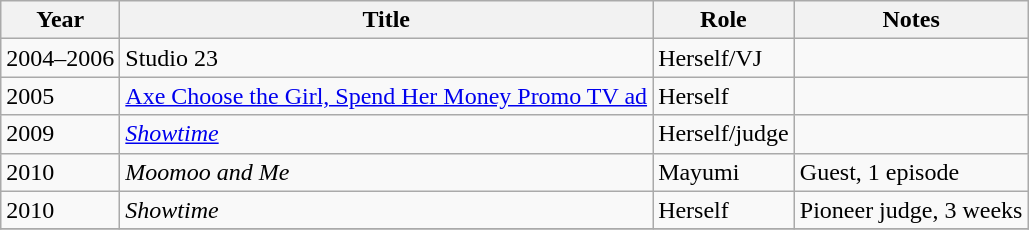<table class="wikitable sortable">
<tr>
<th>Year</th>
<th>Title</th>
<th>Role</th>
<th class="unsortable">Notes</th>
</tr>
<tr>
<td>2004–2006</td>
<td>Studio 23</td>
<td>Herself/VJ</td>
<td></td>
</tr>
<tr>
<td>2005</td>
<td><a href='#'>Axe Choose the Girl, Spend Her Money Promo TV ad</a></td>
<td>Herself</td>
<td></td>
</tr>
<tr>
<td>2009</td>
<td><em><a href='#'>Showtime</a></em></td>
<td>Herself/judge</td>
<td></td>
</tr>
<tr>
<td>2010</td>
<td><em>Moomoo and Me</em></td>
<td>Mayumi</td>
<td>Guest, 1 episode</td>
</tr>
<tr>
<td>2010</td>
<td><em>Showtime</em></td>
<td>Herself</td>
<td>Pioneer judge, 3 weeks</td>
</tr>
<tr>
</tr>
</table>
